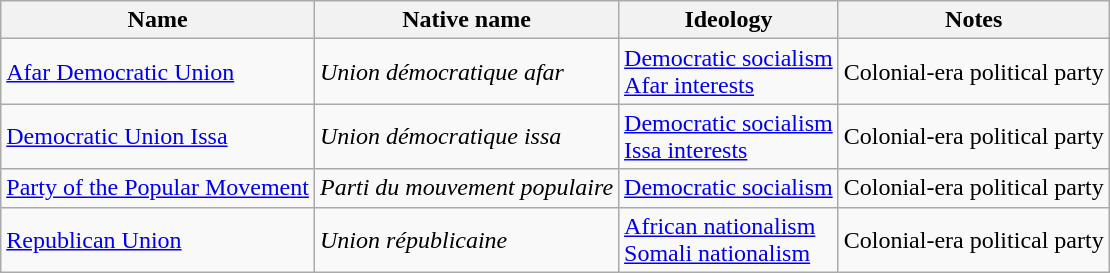<table class="wikitable">
<tr>
<th>Name</th>
<th>Native name</th>
<th>Ideology</th>
<th>Notes</th>
</tr>
<tr>
<td><a href='#'>Afar Democratic Union</a></td>
<td><em>Union démocratique afar</em></td>
<td><a href='#'>Democratic socialism</a><br><a href='#'>Afar interests</a></td>
<td>Colonial-era political party</td>
</tr>
<tr>
<td><a href='#'>Democratic Union Issa</a></td>
<td><em>Union démocratique issa</em></td>
<td><a href='#'>Democratic socialism</a><br><a href='#'>Issa interests</a></td>
<td>Colonial-era political party</td>
</tr>
<tr>
<td><a href='#'>Party of the Popular Movement</a></td>
<td><em>Parti du mouvement populaire</em></td>
<td><a href='#'>Democratic socialism</a></td>
<td>Colonial-era political party</td>
</tr>
<tr>
<td><a href='#'>Republican Union</a></td>
<td><em>Union républicaine</em></td>
<td><a href='#'>African nationalism</a><br><a href='#'>Somali nationalism</a></td>
<td>Colonial-era political party</td>
</tr>
</table>
